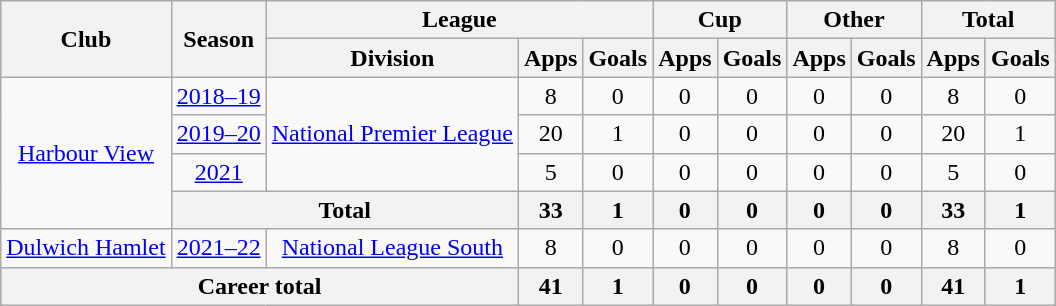<table class="wikitable" style="text-align: center">
<tr>
<th rowspan="2">Club</th>
<th rowspan="2">Season</th>
<th colspan="3">League</th>
<th colspan="2">Cup</th>
<th colspan="2">Other</th>
<th colspan="2">Total</th>
</tr>
<tr>
<th>Division</th>
<th>Apps</th>
<th>Goals</th>
<th>Apps</th>
<th>Goals</th>
<th>Apps</th>
<th>Goals</th>
<th>Apps</th>
<th>Goals</th>
</tr>
<tr>
<td rowspan="4"><a href='#'>Harbour View</a></td>
<td><a href='#'>2018–19</a></td>
<td rowspan="3"><a href='#'>National Premier League</a></td>
<td>8</td>
<td>0</td>
<td>0</td>
<td>0</td>
<td>0</td>
<td>0</td>
<td>8</td>
<td>0</td>
</tr>
<tr>
<td><a href='#'>2019–20</a></td>
<td>20</td>
<td>1</td>
<td>0</td>
<td>0</td>
<td>0</td>
<td>0</td>
<td>20</td>
<td>1</td>
</tr>
<tr>
<td><a href='#'>2021</a></td>
<td>5</td>
<td>0</td>
<td>0</td>
<td>0</td>
<td>0</td>
<td>0</td>
<td>5</td>
<td>0</td>
</tr>
<tr>
<th colspan="2"><strong>Total</strong></th>
<th>33</th>
<th>1</th>
<th>0</th>
<th>0</th>
<th>0</th>
<th>0</th>
<th>33</th>
<th>1</th>
</tr>
<tr>
<td><a href='#'>Dulwich Hamlet</a></td>
<td><a href='#'>2021–22</a></td>
<td><a href='#'>National League South</a></td>
<td>8</td>
<td>0</td>
<td>0</td>
<td>0</td>
<td>0</td>
<td>0</td>
<td>8</td>
<td>0</td>
</tr>
<tr>
<th colspan="3"><strong>Career total</strong></th>
<th>41</th>
<th>1</th>
<th>0</th>
<th>0</th>
<th>0</th>
<th>0</th>
<th>41</th>
<th>1</th>
</tr>
</table>
